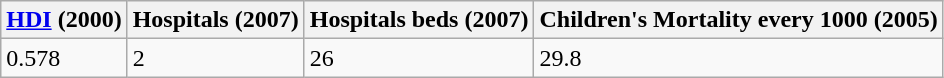<table class="wikitable">
<tr>
<th><a href='#'>HDI</a> (2000)</th>
<th>Hospitals (2007)</th>
<th>Hospitals beds (2007)</th>
<th>Children's Mortality every 1000 (2005)</th>
</tr>
<tr>
<td>0.578</td>
<td>2</td>
<td>26</td>
<td>29.8</td>
</tr>
</table>
